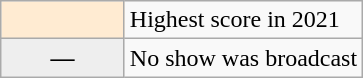<table class="wikitable">
<tr>
<th width="75px" style="background:#FFEBD2; text-align:center" scope="row"></th>
<td>Highest score in 2021</td>
</tr>
<tr>
<th width="75px" style="background:#eee; text-align:center" scope="row">—</th>
<td>No show was broadcast</td>
</tr>
</table>
